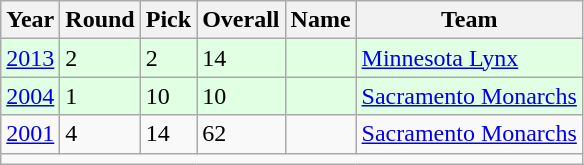<table class="wikitable sortable">
<tr>
<th>Year</th>
<th>Round</th>
<th>Pick</th>
<th>Overall</th>
<th>Name</th>
<th>Team</th>
</tr>
<tr style="background:#e1ffe2">
<td><a href='#'>2013</a></td>
<td>2</td>
<td>2</td>
<td>14</td>
<td></td>
<td><a href='#'>Minnesota Lynx</a></td>
</tr>
<tr style="background:#e1ffe2">
<td><a href='#'>2004</a></td>
<td>1</td>
<td>10</td>
<td>10</td>
<td></td>
<td><a href='#'>Sacramento Monarchs</a></td>
</tr>
<tr>
<td><a href='#'>2001</a></td>
<td>4</td>
<td>14</td>
<td>62</td>
<td></td>
<td><a href='#'>Sacramento Monarchs</a></td>
</tr>
<tr>
<td colspan=6 align=center> </td>
</tr>
</table>
